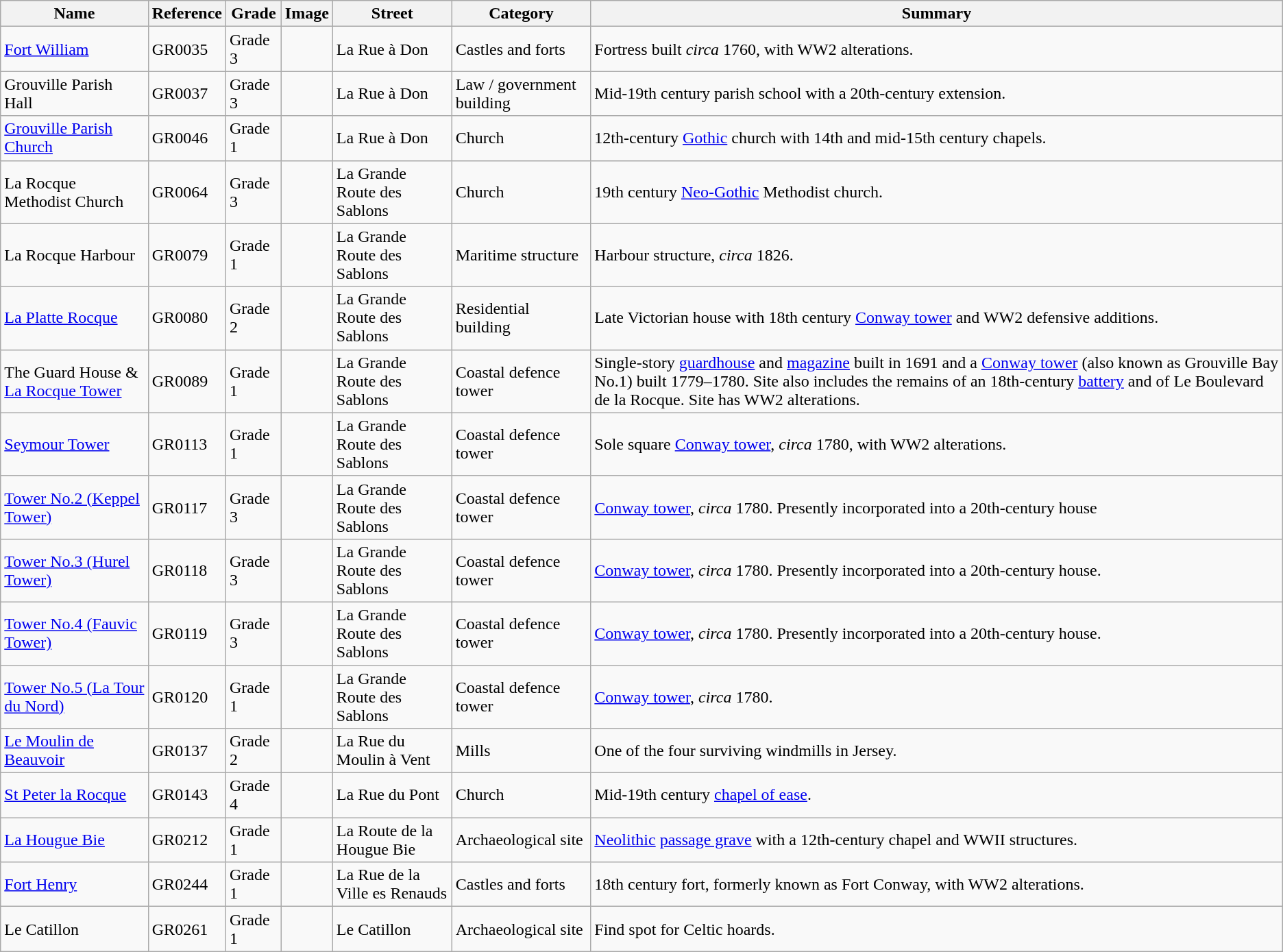<table class="wikitable sortable">
<tr>
<th>Name</th>
<th>Reference</th>
<th>Grade</th>
<th>Image</th>
<th>Street</th>
<th>Category</th>
<th>Summary</th>
</tr>
<tr>
<td><a href='#'>Fort William</a></td>
<td>GR0035</td>
<td>Grade 3</td>
<td></td>
<td>La Rue à Don</td>
<td>Castles and forts</td>
<td>Fortress built <em>circa</em> 1760, with WW2 alterations.</td>
</tr>
<tr>
<td>Grouville Parish Hall</td>
<td>GR0037</td>
<td>Grade 3</td>
<td></td>
<td>La Rue à Don</td>
<td>Law / government building</td>
<td>Mid-19th century parish school with a 20th-century extension.</td>
</tr>
<tr>
<td><a href='#'>Grouville Parish Church</a></td>
<td>GR0046</td>
<td>Grade 1</td>
<td></td>
<td>La Rue à Don</td>
<td>Church</td>
<td>12th-century <a href='#'>Gothic</a> church with 14th and mid-15th century chapels.</td>
</tr>
<tr>
<td>La Rocque Methodist Church</td>
<td>GR0064</td>
<td>Grade 3</td>
<td></td>
<td>La Grande Route des Sablons</td>
<td>Church</td>
<td>19th century <a href='#'>Neo-Gothic</a> Methodist church.</td>
</tr>
<tr>
<td>La Rocque Harbour</td>
<td>GR0079</td>
<td>Grade 1</td>
<td></td>
<td>La Grande Route des Sablons</td>
<td>Maritime structure</td>
<td>Harbour structure, <em>circa</em> 1826.</td>
</tr>
<tr>
<td><a href='#'>La Platte Rocque</a></td>
<td>GR0080</td>
<td>Grade 2</td>
<td></td>
<td>La Grande Route des Sablons</td>
<td>Residential building</td>
<td>Late Victorian house with 18th century <a href='#'>Conway tower</a> and WW2 defensive additions.</td>
</tr>
<tr>
<td>The Guard House & <a href='#'>La Rocque Tower</a></td>
<td>GR0089</td>
<td>Grade 1</td>
<td></td>
<td>La Grande Route des Sablons</td>
<td>Coastal defence tower</td>
<td>Single-story <a href='#'>guardhouse</a> and <a href='#'>magazine</a> built in 1691 and a <a href='#'>Conway tower</a> (also known as Grouville Bay No.1) built 1779–1780. Site also includes the remains of an 18th-century <a href='#'>battery</a> and of Le Boulevard de la Rocque. Site has WW2 alterations.</td>
</tr>
<tr>
<td><a href='#'>Seymour Tower</a></td>
<td>GR0113</td>
<td>Grade 1</td>
<td></td>
<td>La Grande Route des Sablons</td>
<td>Coastal defence tower</td>
<td>Sole square <a href='#'>Conway tower</a>, <em>circa</em> 1780, with WW2 alterations.</td>
</tr>
<tr>
<td><a href='#'>Tower No.2 (Keppel Tower)</a></td>
<td>GR0117</td>
<td>Grade 3</td>
<td></td>
<td>La Grande Route des Sablons</td>
<td>Coastal defence tower</td>
<td><a href='#'>Conway tower</a>, <em>circa</em> 1780. Presently incorporated into a 20th-century house</td>
</tr>
<tr>
<td><a href='#'>Tower No.3 (Hurel Tower)</a></td>
<td>GR0118</td>
<td>Grade 3</td>
<td></td>
<td>La Grande Route des Sablons</td>
<td>Coastal defence tower</td>
<td><a href='#'>Conway tower</a>, <em>circa</em> 1780. Presently incorporated into a 20th-century house.</td>
</tr>
<tr>
<td><a href='#'>Tower No.4 (Fauvic Tower)</a></td>
<td>GR0119</td>
<td>Grade 3</td>
<td></td>
<td>La Grande Route des Sablons</td>
<td>Coastal defence tower</td>
<td><a href='#'>Conway tower</a>, <em>circa</em> 1780. Presently incorporated into a 20th-century house.</td>
</tr>
<tr>
<td><a href='#'>Tower No.5 (La Tour du Nord)</a></td>
<td>GR0120</td>
<td>Grade 1</td>
<td></td>
<td>La Grande Route des Sablons</td>
<td>Coastal defence tower</td>
<td><a href='#'>Conway tower</a>, <em>circa</em> 1780.</td>
</tr>
<tr>
<td><a href='#'>Le Moulin de Beauvoir</a></td>
<td>GR0137</td>
<td>Grade 2</td>
<td></td>
<td>La Rue du Moulin à Vent</td>
<td>Mills</td>
<td>One of the four surviving windmills in Jersey.</td>
</tr>
<tr>
<td><a href='#'>St Peter la Rocque</a></td>
<td>GR0143</td>
<td>Grade 4</td>
<td></td>
<td>La Rue du Pont</td>
<td>Church</td>
<td>Mid-19th century <a href='#'>chapel of ease</a>.</td>
</tr>
<tr>
<td><a href='#'>La Hougue Bie</a></td>
<td>GR0212</td>
<td>Grade 1</td>
<td></td>
<td>La Route de la Hougue Bie</td>
<td>Archaeological site</td>
<td><a href='#'>Neolithic</a> <a href='#'>passage grave</a> with a 12th-century chapel and WWII structures.</td>
</tr>
<tr>
<td><a href='#'>Fort Henry</a></td>
<td>GR0244</td>
<td>Grade 1</td>
<td></td>
<td>La Rue de la Ville es Renauds</td>
<td>Castles and forts</td>
<td>18th century fort, formerly known as Fort Conway, with WW2 alterations.</td>
</tr>
<tr>
<td>Le Catillon</td>
<td>GR0261</td>
<td>Grade 1</td>
<td></td>
<td>Le Catillon</td>
<td>Archaeological site</td>
<td>Find spot for Celtic hoards.</td>
</tr>
</table>
